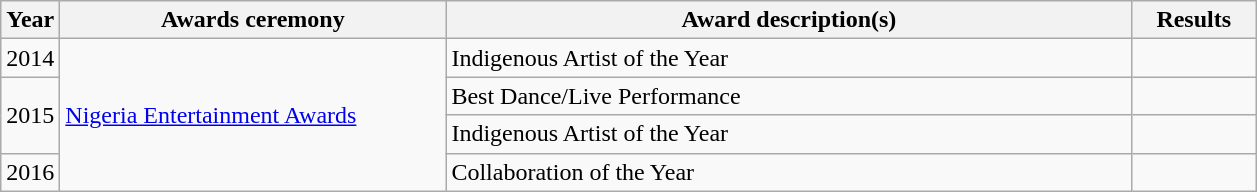<table class="wikitable">
<tr>
<th>Year</th>
<th width="250">Awards ceremony</th>
<th width="450">Award description(s)</th>
<th width="75">Results</th>
</tr>
<tr>
<td>2014</td>
<td rowspan="4"><a href='#'>Nigeria Entertainment Awards</a></td>
<td>Indigenous Artist of the Year</td>
<td></td>
</tr>
<tr>
<td rowspan="2">2015</td>
<td>Best Dance/Live Performance</td>
<td></td>
</tr>
<tr>
<td>Indigenous Artist of the Year</td>
<td></td>
</tr>
<tr>
<td>2016</td>
<td>Collaboration of the Year</td>
<td></td>
</tr>
</table>
